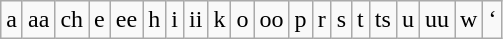<table class="wikitable">
<tr>
<td>a</td>
<td>aa</td>
<td>ch</td>
<td>e</td>
<td>ee</td>
<td>h</td>
<td>i</td>
<td>ii</td>
<td>k</td>
<td>o</td>
<td>oo</td>
<td>p</td>
<td>r</td>
<td>s</td>
<td>t</td>
<td>ts</td>
<td>u</td>
<td>uu</td>
<td>w</td>
<td>‘</td>
</tr>
</table>
